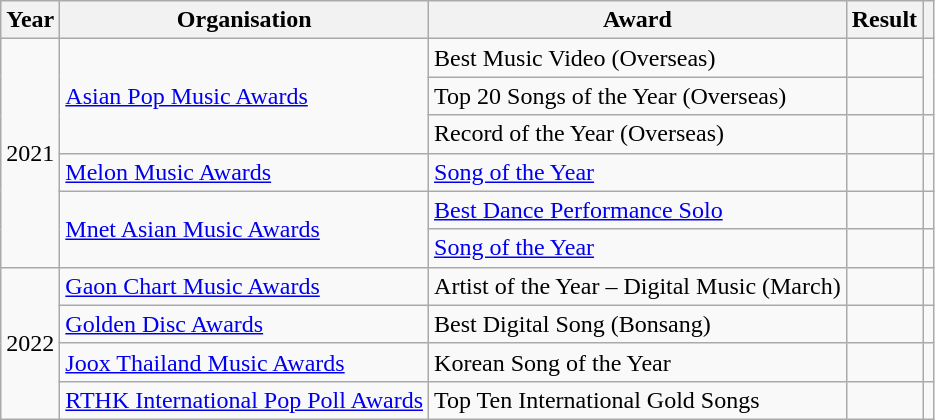<table class="wikitable plainrowheaders">
<tr align=center>
<th scope="col">Year</th>
<th scope="col">Organisation</th>
<th scope="col">Award</th>
<th scope="col">Result</th>
<th scope="col"></th>
</tr>
<tr>
<td style="text-align:center" rowspan="6">2021</td>
<td rowspan="3"><a href='#'>Asian Pop Music Awards</a></td>
<td>Best Music Video (Overseas)</td>
<td></td>
<td style="text-align:center" rowspan="2"></td>
</tr>
<tr>
<td>Top 20 Songs of the Year (Overseas)</td>
<td></td>
</tr>
<tr>
<td>Record of the Year (Overseas)</td>
<td></td>
<td style="text-align:center"></td>
</tr>
<tr>
<td><a href='#'>Melon Music Awards</a></td>
<td><a href='#'>Song of the Year</a></td>
<td></td>
<td style="text-align:center"></td>
</tr>
<tr>
<td rowspan="2"><a href='#'>Mnet Asian Music Awards</a></td>
<td><a href='#'>Best Dance Performance Solo</a></td>
<td></td>
<td style="text-align:center"></td>
</tr>
<tr>
<td><a href='#'>Song of the Year</a></td>
<td></td>
<td style="text-align:center"></td>
</tr>
<tr>
<td style="text-align:center" rowspan="4">2022</td>
<td><a href='#'>Gaon Chart Music Awards</a></td>
<td>Artist of the Year – Digital Music (March)</td>
<td></td>
<td style="text-align:center"></td>
</tr>
<tr>
<td><a href='#'>Golden Disc Awards</a></td>
<td>Best Digital Song (Bonsang)</td>
<td></td>
<td style="text-align:center"></td>
</tr>
<tr>
<td><a href='#'>Joox Thailand Music Awards</a></td>
<td>Korean Song of the Year</td>
<td></td>
<td style="text-align:center"></td>
</tr>
<tr>
<td><a href='#'>RTHK International Pop Poll Awards</a></td>
<td>Top Ten International Gold Songs</td>
<td></td>
<td style="text-align:center"></td>
</tr>
</table>
